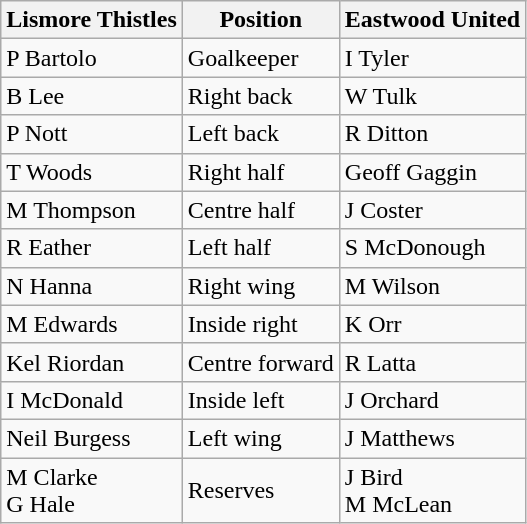<table class="wikitable">
<tr>
<th>Lismore Thistles</th>
<th>Position</th>
<th>Eastwood United</th>
</tr>
<tr>
<td>P Bartolo</td>
<td>Goalkeeper</td>
<td>I Tyler</td>
</tr>
<tr>
<td>B Lee</td>
<td>Right back</td>
<td>W Tulk</td>
</tr>
<tr>
<td>P Nott</td>
<td>Left back</td>
<td>R Ditton</td>
</tr>
<tr>
<td>T Woods</td>
<td>Right half</td>
<td>Geoff Gaggin</td>
</tr>
<tr>
<td>M Thompson</td>
<td>Centre half</td>
<td>J Coster</td>
</tr>
<tr>
<td>R Eather</td>
<td>Left half</td>
<td>S McDonough</td>
</tr>
<tr>
<td>N Hanna</td>
<td>Right wing</td>
<td>M Wilson</td>
</tr>
<tr>
<td>M Edwards</td>
<td>Inside right</td>
<td>K Orr</td>
</tr>
<tr>
<td>Kel Riordan</td>
<td>Centre forward</td>
<td>R Latta</td>
</tr>
<tr>
<td>I McDonald</td>
<td>Inside left</td>
<td>J Orchard</td>
</tr>
<tr>
<td>Neil Burgess</td>
<td>Left wing</td>
<td>J Matthews</td>
</tr>
<tr>
<td>M Clarke<br>G Hale</td>
<td>Reserves</td>
<td>J Bird<br>M McLean</td>
</tr>
</table>
